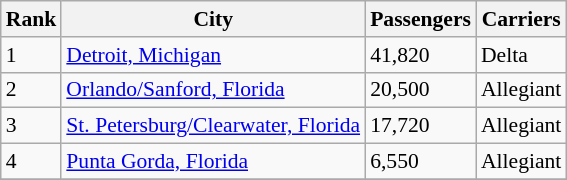<table class="wikitable sortable" style="font-size: 90%" width= align=>
<tr>
<th>Rank</th>
<th>City</th>
<th>Passengers</th>
<th>Carriers</th>
</tr>
<tr>
<td>1</td>
<td> <a href='#'>Detroit, Michigan</a></td>
<td>41,820</td>
<td>Delta</td>
</tr>
<tr>
<td>2</td>
<td> <a href='#'>Orlando/Sanford, Florida</a></td>
<td>20,500</td>
<td>Allegiant</td>
</tr>
<tr>
<td>3</td>
<td> <a href='#'>St. Petersburg/Clearwater, Florida</a></td>
<td>17,720</td>
<td>Allegiant</td>
</tr>
<tr>
<td>4</td>
<td> <a href='#'>Punta Gorda, Florida</a></td>
<td>6,550</td>
<td>Allegiant</td>
</tr>
<tr>
</tr>
</table>
